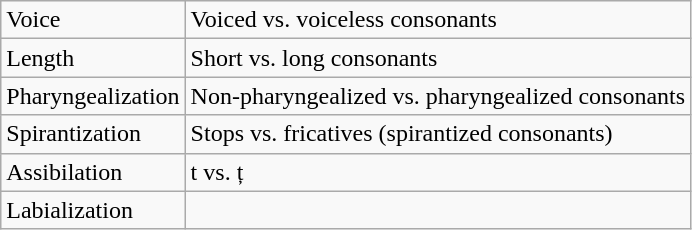<table class="wikitable">
<tr>
<td>Voice</td>
<td>Voiced vs. voiceless consonants</td>
</tr>
<tr>
<td>Length</td>
<td>Short vs. long consonants</td>
</tr>
<tr>
<td>Pharyngealization</td>
<td>Non-pharyngealized vs. pharyngealized  consonants</td>
</tr>
<tr>
<td>Spirantization</td>
<td>Stops vs. fricatives (spirantized consonants)</td>
</tr>
<tr>
<td>Assibilation</td>
<td>t vs. ț</td>
</tr>
<tr>
<td>Labialization</td>
<td></td>
</tr>
</table>
